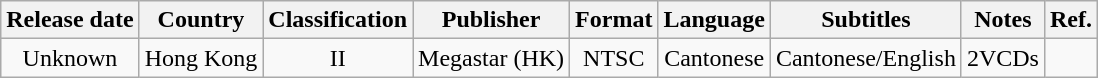<table class="wikitable">
<tr>
<th>Release date</th>
<th>Country</th>
<th>Classification</th>
<th>Publisher</th>
<th>Format</th>
<th>Language</th>
<th>Subtitles</th>
<th>Notes</th>
<th>Ref.</th>
</tr>
<tr style="text-align:center;">
<td>Unknown</td>
<td>Hong Kong</td>
<td>II</td>
<td>Megastar (HK)</td>
<td>NTSC</td>
<td>Cantonese</td>
<td>Cantonese/English</td>
<td>2VCDs</td>
<td></td>
</tr>
</table>
